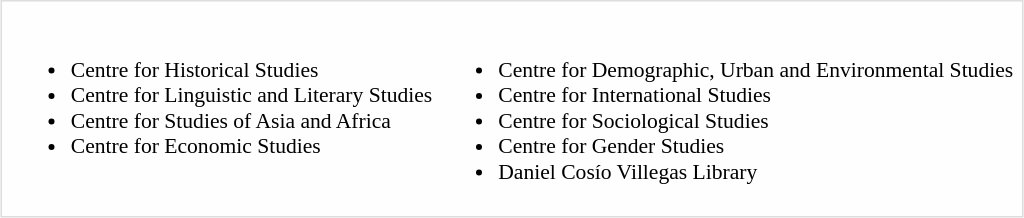<table style="border:1px solid #ddd; background:#fefefe; padding:3px; margin:0; margin:auto;">
<tr style="vertical-align:top; font-size:90%;">
<td><br><ul><li>Centre for Historical Studies</li><li>Centre for Linguistic and Literary Studies</li><li>Centre for Studies of Asia and Africa</li><li>Centre for Economic Studies</li></ul></td>
<td><br><ul><li>Centre for Demographic, Urban and Environmental Studies</li><li>Centre for International Studies</li><li>Centre for Sociological Studies</li><li>Centre  for Gender Studies</li><li>Daniel Cosío Villegas Library</li></ul></td>
</tr>
</table>
